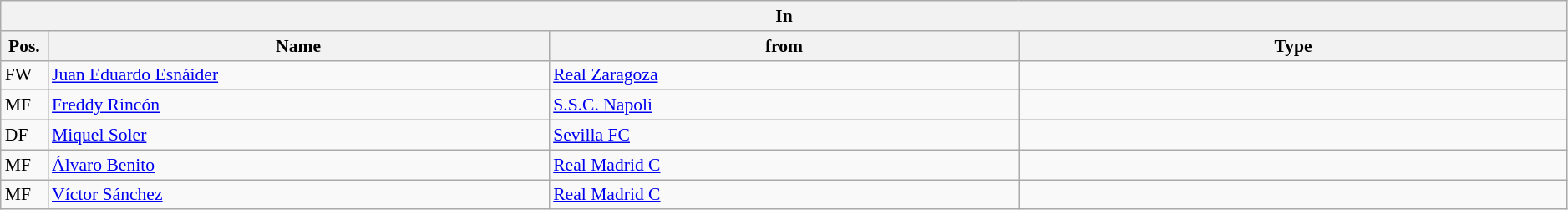<table class="wikitable" style="font-size:90%;width:99%;">
<tr>
<th colspan="4">In</th>
</tr>
<tr>
<th width=3%>Pos.</th>
<th width=32%>Name</th>
<th width=30%>from</th>
<th width=35%>Type</th>
</tr>
<tr>
<td>FW</td>
<td><a href='#'>Juan Eduardo Esnáider</a></td>
<td><a href='#'>Real Zaragoza</a></td>
<td></td>
</tr>
<tr>
<td>MF</td>
<td><a href='#'>Freddy Rincón</a></td>
<td><a href='#'>S.S.C. Napoli</a></td>
<td></td>
</tr>
<tr>
<td>DF</td>
<td><a href='#'>Miquel Soler</a></td>
<td><a href='#'>Sevilla FC</a></td>
<td></td>
</tr>
<tr>
<td>MF</td>
<td><a href='#'>Álvaro Benito</a></td>
<td><a href='#'>Real Madrid C</a></td>
<td></td>
</tr>
<tr>
<td>MF</td>
<td><a href='#'>Víctor Sánchez</a></td>
<td><a href='#'>Real Madrid C</a></td>
<td></td>
</tr>
</table>
